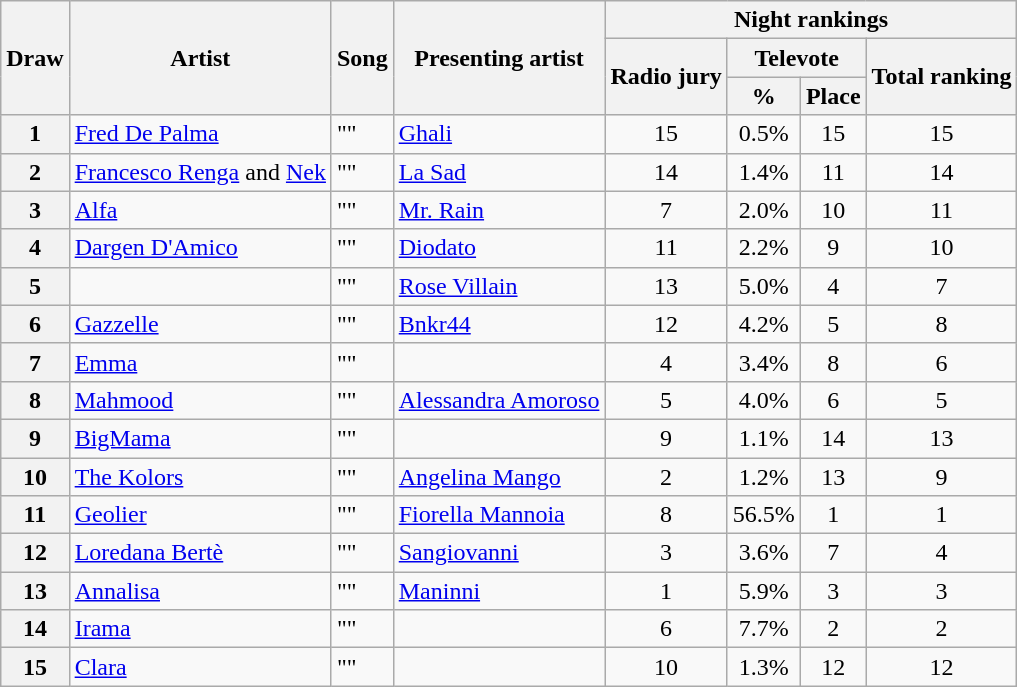<table class="wikitable sortable plainrowheaders" style="text-align:center">
<tr>
<th rowspan="3">Draw</th>
<th rowspan="3">Artist</th>
<th rowspan="3">Song</th>
<th rowspan="3">Presenting artist</th>
<th colspan="4" class="unsortable">Night rankings</th>
</tr>
<tr>
<th rowspan="2">Radio jury</th>
<th colspan="2">Televote</th>
<th rowspan="2">Total ranking</th>
</tr>
<tr>
<th>%</th>
<th>Place</th>
</tr>
<tr>
<th scope="row" style="text-align:center">1</th>
<td align="left"><a href='#'>Fred De Palma</a></td>
<td align="left">""</td>
<td align="left"><a href='#'>Ghali</a></td>
<td>15</td>
<td>0.5%</td>
<td>15</td>
<td>15</td>
</tr>
<tr>
<th scope="row" style="text-align:center">2</th>
<td align="left"><a href='#'>Francesco Renga</a> and <a href='#'>Nek</a></td>
<td align="left">""</td>
<td align="left"><a href='#'>La Sad</a></td>
<td>14</td>
<td>1.4%</td>
<td>11</td>
<td>14</td>
</tr>
<tr>
<th scope="row" style="text-align:center">3</th>
<td align="left"><a href='#'>Alfa</a></td>
<td align="left">""</td>
<td align="left"><a href='#'>Mr. Rain</a></td>
<td>7</td>
<td>2.0%</td>
<td>10</td>
<td>11</td>
</tr>
<tr>
<th scope="row" style="text-align:center">4</th>
<td align="left"><a href='#'>Dargen D'Amico</a></td>
<td align="left">""</td>
<td align="left"><a href='#'>Diodato</a></td>
<td>11</td>
<td>2.2%</td>
<td>9</td>
<td>10</td>
</tr>
<tr>
<th scope="row" style="text-align:center">5</th>
<td align="left"></td>
<td align="left">""</td>
<td align="left"><a href='#'>Rose Villain</a></td>
<td>13</td>
<td>5.0%</td>
<td>4</td>
<td>7</td>
</tr>
<tr>
<th scope="row" style="text-align:center">6</th>
<td align="left"><a href='#'>Gazzelle</a></td>
<td align="left">""</td>
<td align="left"><a href='#'>Bnkr44</a></td>
<td>12</td>
<td>4.2%</td>
<td>5</td>
<td>8</td>
</tr>
<tr>
<th scope="row" style="text-align:center">7</th>
<td align="left"><a href='#'>Emma</a></td>
<td align="left">""</td>
<td align="left"></td>
<td>4</td>
<td>3.4%</td>
<td>8</td>
<td>6</td>
</tr>
<tr>
<th scope="row" style="text-align:center">8</th>
<td align="left"><a href='#'>Mahmood</a></td>
<td align="left">""</td>
<td align="left"><a href='#'>Alessandra Amoroso</a></td>
<td>5</td>
<td>4.0%</td>
<td>6</td>
<td>5</td>
</tr>
<tr>
<th scope="row" style="text-align:center">9</th>
<td align="left"><a href='#'>BigMama</a></td>
<td align="left">""</td>
<td align="left"></td>
<td>9</td>
<td>1.1%</td>
<td>14</td>
<td>13</td>
</tr>
<tr>
<th scope="row" style="text-align:center">10</th>
<td align="left"><a href='#'>The Kolors</a></td>
<td align="left">""</td>
<td align="left"><a href='#'>Angelina Mango</a></td>
<td>2</td>
<td>1.2%</td>
<td>13</td>
<td>9</td>
</tr>
<tr>
<th scope="row" style="text-align:center">11</th>
<td align="left"><a href='#'>Geolier</a></td>
<td align="left">""</td>
<td align="left"><a href='#'>Fiorella Mannoia</a></td>
<td>8</td>
<td>56.5%</td>
<td>1</td>
<td>1</td>
</tr>
<tr>
<th scope="row" style="text-align:center">12</th>
<td align="left"><a href='#'>Loredana Bertè</a></td>
<td align="left">""</td>
<td align="left"><a href='#'>Sangiovanni</a></td>
<td>3</td>
<td>3.6%</td>
<td>7</td>
<td>4</td>
</tr>
<tr>
<th scope="row" style="text-align:center">13</th>
<td align="left"><a href='#'>Annalisa</a></td>
<td align="left">""</td>
<td align="left"><a href='#'>Maninni</a></td>
<td>1</td>
<td>5.9%</td>
<td>3</td>
<td>3</td>
</tr>
<tr>
<th scope="row" style="text-align:center">14</th>
<td align="left"><a href='#'>Irama</a></td>
<td align="left">""</td>
<td align="left"></td>
<td>6</td>
<td>7.7%</td>
<td>2</td>
<td>2</td>
</tr>
<tr>
<th scope="row" style="text-align:center">15</th>
<td align="left"><a href='#'>Clara</a></td>
<td align="left">""</td>
<td align="left"></td>
<td>10</td>
<td>1.3%</td>
<td>12</td>
<td>12</td>
</tr>
</table>
